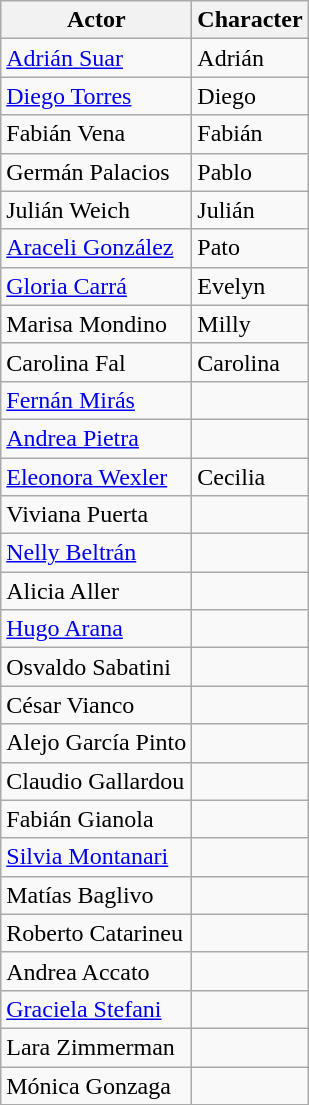<table class="wikitable">
<tr>
<th>Actor</th>
<th>Character</th>
</tr>
<tr>
<td><a href='#'>Adrián Suar</a></td>
<td>Adrián</td>
</tr>
<tr>
<td><a href='#'>Diego Torres</a></td>
<td>Diego</td>
</tr>
<tr>
<td>Fabián Vena</td>
<td>Fabián</td>
</tr>
<tr>
<td>Germán Palacios</td>
<td>Pablo</td>
</tr>
<tr>
<td>Julián Weich</td>
<td>Julián</td>
</tr>
<tr>
<td><a href='#'>Araceli González</a></td>
<td>Pato</td>
</tr>
<tr>
<td><a href='#'>Gloria Carrá</a></td>
<td>Evelyn</td>
</tr>
<tr>
<td>Marisa Mondino</td>
<td>Milly</td>
</tr>
<tr>
<td>Carolina Fal</td>
<td>Carolina</td>
</tr>
<tr>
<td><a href='#'>Fernán Mirás</a></td>
<td></td>
</tr>
<tr>
<td><a href='#'>Andrea Pietra</a></td>
<td></td>
</tr>
<tr>
<td><a href='#'>Eleonora Wexler</a></td>
<td>Cecilia</td>
</tr>
<tr>
<td>Viviana Puerta</td>
<td></td>
</tr>
<tr>
<td><a href='#'>Nelly Beltrán</a></td>
<td></td>
</tr>
<tr>
<td>Alicia Aller</td>
<td></td>
</tr>
<tr>
<td><a href='#'>Hugo Arana</a></td>
<td></td>
</tr>
<tr>
<td>Osvaldo Sabatini</td>
<td></td>
</tr>
<tr>
<td>César Vianco</td>
<td></td>
</tr>
<tr>
<td>Alejo García Pinto</td>
<td></td>
</tr>
<tr>
<td>Claudio Gallardou</td>
<td></td>
</tr>
<tr>
<td>Fabián Gianola</td>
<td></td>
</tr>
<tr>
<td><a href='#'>Silvia Montanari</a></td>
<td></td>
</tr>
<tr>
<td>Matías Baglivo</td>
<td></td>
</tr>
<tr>
<td>Roberto Catarineu</td>
<td></td>
</tr>
<tr>
<td>Andrea Accato</td>
<td></td>
</tr>
<tr>
<td><a href='#'>Graciela Stefani</a></td>
<td></td>
</tr>
<tr>
<td>Lara Zimmerman</td>
<td></td>
</tr>
<tr>
<td>Mónica Gonzaga</td>
<td></td>
</tr>
</table>
